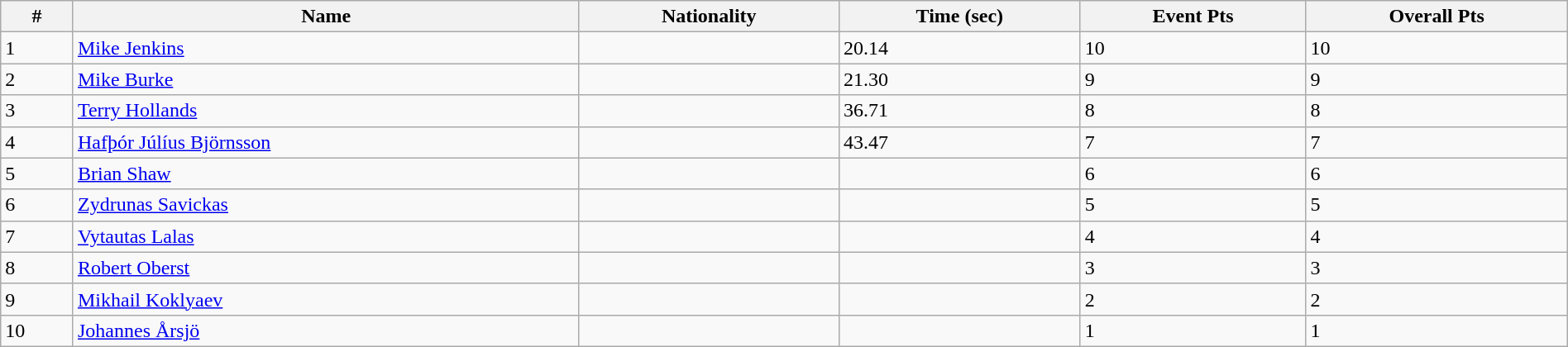<table class="wikitable sortable" style="display: inline-table; width: 100%;">
<tr>
<th>#</th>
<th>Name</th>
<th>Nationality</th>
<th>Time (sec)</th>
<th>Event Pts</th>
<th>Overall Pts</th>
</tr>
<tr>
<td>1</td>
<td><a href='#'>Mike Jenkins</a></td>
<td></td>
<td>20.14</td>
<td>10</td>
<td>10</td>
</tr>
<tr>
<td>2</td>
<td><a href='#'>Mike Burke</a></td>
<td></td>
<td>21.30</td>
<td>9</td>
<td>9</td>
</tr>
<tr>
<td>3</td>
<td><a href='#'>Terry Hollands</a></td>
<td></td>
<td>36.71</td>
<td>8</td>
<td>8</td>
</tr>
<tr>
<td>4</td>
<td><a href='#'>Hafþór Júlíus Björnsson</a></td>
<td></td>
<td>43.47</td>
<td>7</td>
<td>7</td>
</tr>
<tr>
<td>5</td>
<td><a href='#'>Brian Shaw</a></td>
<td></td>
<td></td>
<td>6</td>
<td>6</td>
</tr>
<tr>
<td>6</td>
<td><a href='#'>Zydrunas Savickas</a></td>
<td></td>
<td></td>
<td>5</td>
<td>5</td>
</tr>
<tr>
<td>7</td>
<td><a href='#'>Vytautas Lalas</a></td>
<td></td>
<td></td>
<td>4</td>
<td>4</td>
</tr>
<tr>
<td>8</td>
<td><a href='#'>Robert Oberst</a></td>
<td></td>
<td></td>
<td>3</td>
<td>3</td>
</tr>
<tr>
<td>9</td>
<td><a href='#'>Mikhail Koklyaev</a></td>
<td></td>
<td></td>
<td>2</td>
<td>2</td>
</tr>
<tr>
<td>10</td>
<td><a href='#'>Johannes Årsjö</a></td>
<td></td>
<td></td>
<td>1</td>
<td>1</td>
</tr>
</table>
